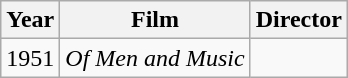<table class="wikitable">
<tr>
<th>Year</th>
<th>Film</th>
<th>Director</th>
</tr>
<tr>
<td>1951</td>
<td><em>Of Men and Music</em></td>
<td></td>
</tr>
</table>
